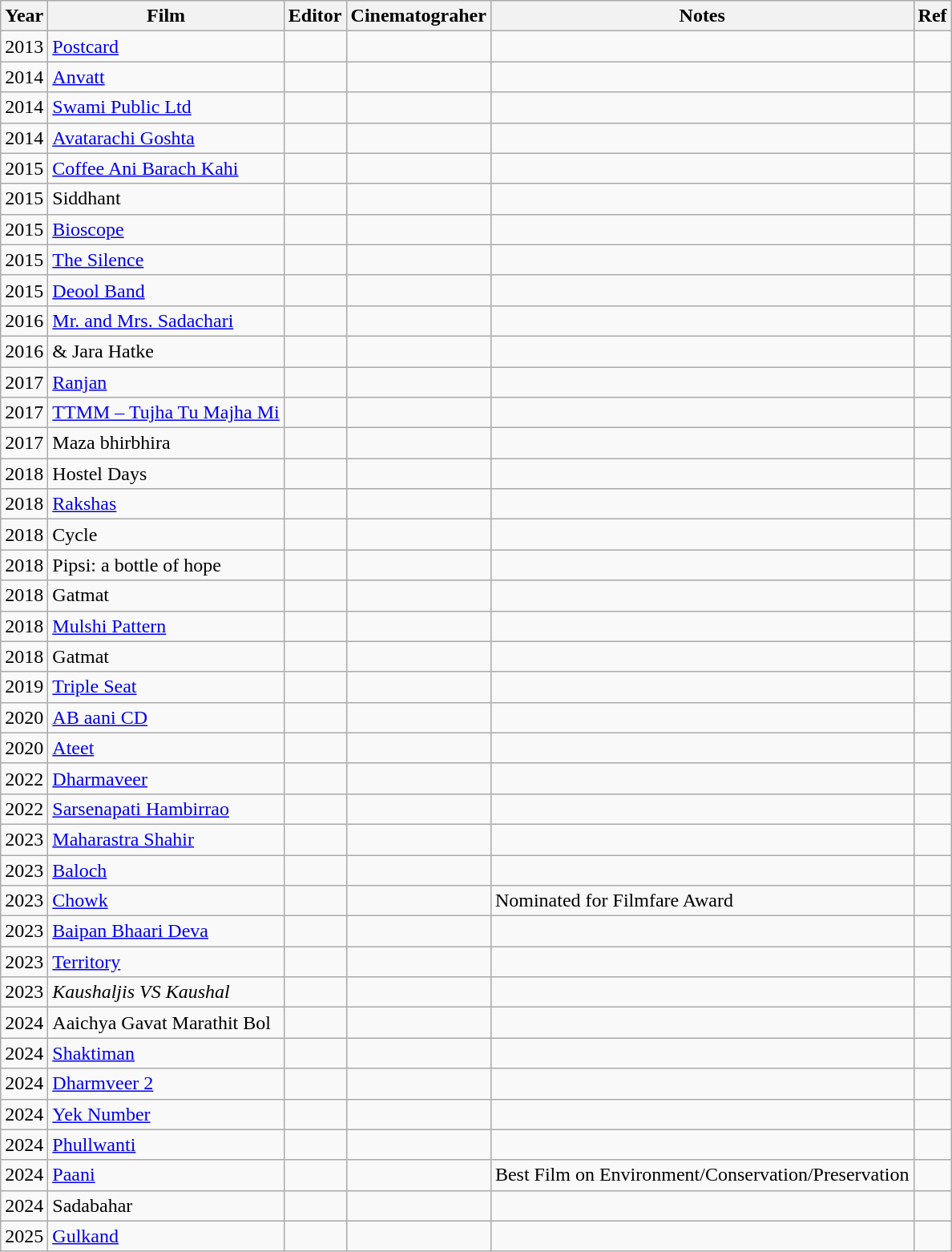<table class="wikitable">
<tr>
<th>Year</th>
<th>Film</th>
<th>Editor</th>
<th>Cinematograher</th>
<th>Notes</th>
<th>Ref</th>
</tr>
<tr>
<td>2013</td>
<td><a href='#'>Postcard</a></td>
<td></td>
<td></td>
<td></td>
<td></td>
</tr>
<tr>
<td>2014</td>
<td><a href='#'>Anvatt</a></td>
<td></td>
<td></td>
<td></td>
<td></td>
</tr>
<tr>
<td>2014</td>
<td><a href='#'>Swami Public Ltd</a></td>
<td></td>
<td></td>
<td></td>
<td></td>
</tr>
<tr>
<td>2014</td>
<td><a href='#'>Avatarachi Goshta</a></td>
<td></td>
<td></td>
<td></td>
<td></td>
</tr>
<tr>
<td>2015</td>
<td><a href='#'>Coffee Ani Barach Kahi</a></td>
<td></td>
<td></td>
<td></td>
<td></td>
</tr>
<tr>
<td>2015</td>
<td>Siddhant</td>
<td></td>
<td></td>
<td></td>
<td></td>
</tr>
<tr>
<td>2015</td>
<td><a href='#'>Bioscope</a></td>
<td></td>
<td></td>
<td></td>
<td></td>
</tr>
<tr>
<td>2015</td>
<td><a href='#'>The Silence</a></td>
<td></td>
<td></td>
<td></td>
<td></td>
</tr>
<tr>
<td>2015</td>
<td><a href='#'>Deool Band</a></td>
<td></td>
<td></td>
<td></td>
<td></td>
</tr>
<tr>
<td>2016</td>
<td><a href='#'>Mr. and Mrs. Sadachari</a></td>
<td></td>
<td></td>
<td></td>
<td></td>
</tr>
<tr>
<td>2016</td>
<td>& Jara Hatke</td>
<td></td>
<td></td>
<td></td>
<td></td>
</tr>
<tr>
<td>2017</td>
<td><a href='#'>Ranjan</a></td>
<td></td>
<td></td>
<td></td>
<td></td>
</tr>
<tr>
<td>2017</td>
<td><a href='#'>TTMM – Tujha Tu Majha Mi</a></td>
<td></td>
<td></td>
<td></td>
<td></td>
</tr>
<tr>
<td>2017</td>
<td>Maza bhirbhira</td>
<td></td>
<td></td>
<td></td>
<td></td>
</tr>
<tr>
<td>2018</td>
<td>Hostel Days</td>
<td></td>
<td></td>
<td></td>
<td></td>
</tr>
<tr>
<td>2018</td>
<td><a href='#'>Rakshas</a></td>
<td></td>
<td></td>
<td></td>
<td></td>
</tr>
<tr>
<td>2018</td>
<td>Cycle</td>
<td></td>
<td></td>
<td></td>
<td></td>
</tr>
<tr>
<td>2018</td>
<td>Pipsi: a bottle of hope</td>
<td></td>
<td></td>
<td></td>
<td></td>
</tr>
<tr>
<td>2018</td>
<td>Gatmat</td>
<td></td>
<td></td>
<td></td>
<td></td>
</tr>
<tr>
<td>2018</td>
<td><a href='#'>Mulshi Pattern</a></td>
<td></td>
<td></td>
<td></td>
<td></td>
</tr>
<tr>
<td>2018</td>
<td>Gatmat</td>
<td></td>
<td></td>
<td></td>
<td></td>
</tr>
<tr>
<td>2019</td>
<td><a href='#'>Triple Seat</a></td>
<td></td>
<td></td>
<td></td>
<td></td>
</tr>
<tr>
<td>2020</td>
<td><a href='#'>AB aani CD</a></td>
<td></td>
<td></td>
<td></td>
<td></td>
</tr>
<tr>
<td>2020</td>
<td><a href='#'>Ateet</a></td>
<td></td>
<td></td>
<td></td>
<td></td>
</tr>
<tr>
<td>2022</td>
<td><a href='#'>Dharmaveer</a></td>
<td></td>
<td></td>
<td></td>
<td></td>
</tr>
<tr>
<td>2022</td>
<td><a href='#'>Sarsenapati Hambirrao</a></td>
<td></td>
<td></td>
<td></td>
<td></td>
</tr>
<tr>
<td>2023</td>
<td><a href='#'>Maharastra Shahir</a></td>
<td></td>
<td></td>
<td></td>
<td></td>
</tr>
<tr>
<td>2023</td>
<td><a href='#'>Baloch</a></td>
<td></td>
<td></td>
<td></td>
<td></td>
</tr>
<tr>
<td>2023</td>
<td><a href='#'>Chowk</a></td>
<td></td>
<td></td>
<td>Nominated for Filmfare Award</td>
<td></td>
</tr>
<tr>
<td>2023</td>
<td><a href='#'>Baipan Bhaari Deva</a></td>
<td></td>
<td></td>
<td></td>
<td></td>
</tr>
<tr>
<td>2023</td>
<td><a href='#'>Territory</a></td>
<td></td>
<td></td>
<td></td>
<td></td>
</tr>
<tr>
<td>2023</td>
<td><em>Kaushaljis VS Kaushal</em></td>
<td></td>
<td></td>
<td></td>
<td></td>
</tr>
<tr>
<td>2024</td>
<td>Aaichya Gavat Marathit Bol</td>
<td></td>
<td></td>
<td></td>
<td></td>
</tr>
<tr>
<td>2024</td>
<td><a href='#'>Shaktiman</a></td>
<td></td>
<td></td>
<td></td>
<td></td>
</tr>
<tr>
<td>2024</td>
<td><a href='#'>Dharmveer 2</a></td>
<td></td>
<td></td>
<td></td>
<td></td>
</tr>
<tr>
<td>2024</td>
<td><a href='#'>Yek Number</a></td>
<td></td>
<td></td>
<td></td>
<td></td>
</tr>
<tr>
<td>2024</td>
<td><a href='#'>Phullwanti</a></td>
<td></td>
<td></td>
<td></td>
<td></td>
</tr>
<tr>
<td>2024</td>
<td><a href='#'>Paani</a></td>
<td></td>
<td></td>
<td>Best Film on Environment/Conservation/Preservation</td>
<td></td>
</tr>
<tr>
<td>2024</td>
<td>Sadabahar</td>
<td></td>
<td></td>
<td></td>
<td></td>
</tr>
<tr>
<td>2025</td>
<td><a href='#'>Gulkand</a></td>
<td></td>
<td></td>
<td></td>
<td></td>
</tr>
</table>
